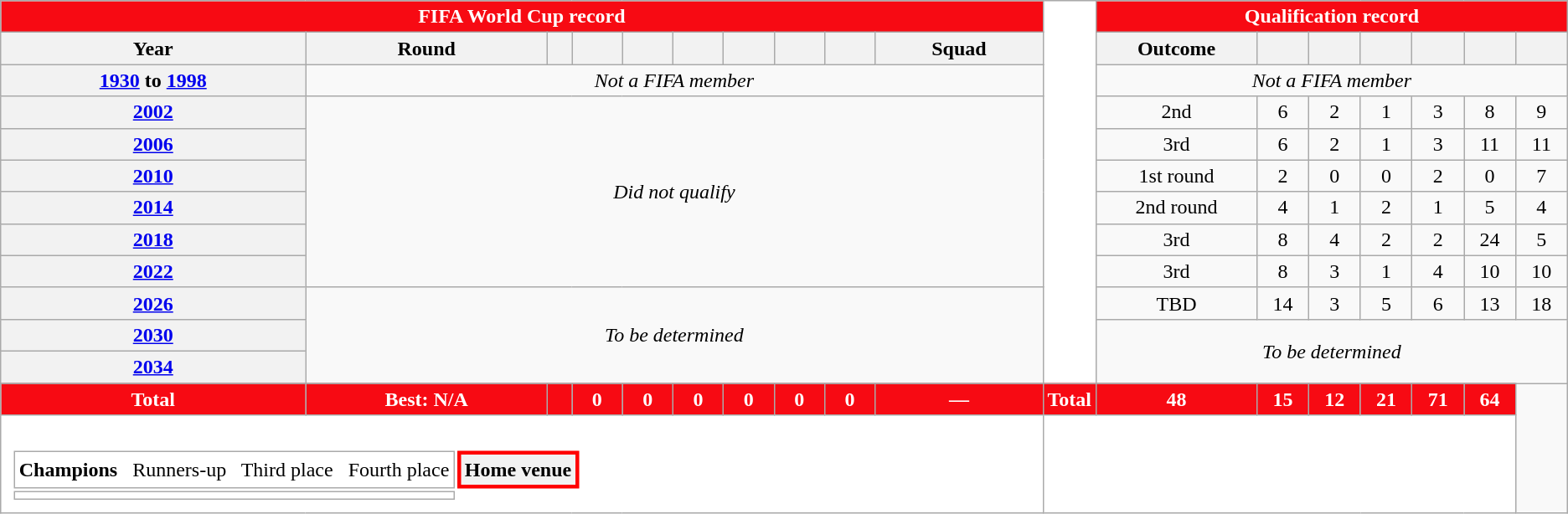<table class="wikitable" style="text-align:center;">
<tr>
<th style="color:white; background:#F70A13;" colspan=10>FIFA World Cup record</th>
<th style="width:1%;background:white" rowspan="13"></th>
<th style="color:white; background:#F70A13;" colspan=7>Qualification record</th>
</tr>
<tr>
<th scope="col">Year</th>
<th scope="col">Round</th>
<th scope="col"></th>
<th scope="col"></th>
<th scope="col"></th>
<th scope="col"></th>
<th scope="col"></th>
<th scope="col"></th>
<th scope="col"></th>
<th scope="col">Squad</th>
<th scope="col">Outcome</th>
<th scope="col"></th>
<th scope="col"></th>
<th scope="col"></th>
<th scope="col"></th>
<th scope="col"></th>
<th scope="col"></th>
</tr>
<tr>
<th scope="row"> <a href='#'>1930</a> to  <a href='#'>1998</a></th>
<td colspan="9"><em>Not a FIFA member</em></td>
<td colspan="7"><em>Not a FIFA member</em></td>
</tr>
<tr>
<th scope="row">  <a href='#'>2002</a></th>
<td colspan="9" rowspan="6"><em>Did not qualify</em></td>
<td>2nd</td>
<td>6</td>
<td>2</td>
<td>1</td>
<td>3</td>
<td>8</td>
<td>9</td>
</tr>
<tr>
<th scope="row"> <a href='#'>2006</a></th>
<td>3rd</td>
<td>6</td>
<td>2</td>
<td>1</td>
<td>3</td>
<td>11</td>
<td>11</td>
</tr>
<tr>
<th scope="row"> <a href='#'>2010</a></th>
<td>1st round</td>
<td>2</td>
<td>0</td>
<td>0</td>
<td>2</td>
<td>0</td>
<td>7</td>
</tr>
<tr>
<th scope="row"> <a href='#'>2014</a></th>
<td>2nd round</td>
<td>4</td>
<td>1</td>
<td>2</td>
<td>1</td>
<td>5</td>
<td>4</td>
</tr>
<tr>
<th scope="row"> <a href='#'>2018</a></th>
<td>3rd</td>
<td>8</td>
<td>4</td>
<td>2</td>
<td>2</td>
<td>24</td>
<td>5</td>
</tr>
<tr>
<th scope="row"> <a href='#'>2022</a></th>
<td>3rd</td>
<td>8</td>
<td>3</td>
<td>1</td>
<td>4</td>
<td>10</td>
<td>10</td>
</tr>
<tr>
<th scope="row">   <a href='#'>2026</a></th>
<td colspan=9 rowspan=3><em>To be determined</em></td>
<td>TBD</td>
<td>14</td>
<td>3</td>
<td>5</td>
<td>6</td>
<td>13</td>
<td>18</td>
</tr>
<tr>
<th scope="row">   <a href='#'>2030</a></th>
<td colspan="7" rowspan=2><em>To be determined</em></td>
</tr>
<tr>
<th scope="row"> <a href='#'>2034</a></th>
</tr>
<tr>
</tr>
<tr>
<th style="color:white; background:#F70A13;">Total</th>
<th style="color:white; background:#F70A13;">Best: N/A</th>
<th style="color:white; background:#F70A13;"></th>
<th style="color:white; background:#F70A13;">0</th>
<th style="color:white; background:#F70A13;">0</th>
<th style="color:white; background:#F70A13;">0</th>
<th style="color:white; background:#F70A13;">0</th>
<th style="color:white; background:#F70A13;">0</th>
<th style="color:white; background:#F70A13;">0</th>
<th style="color:white; background:#F70A13;">—</th>
<th style="color:white; background:#F70A13;">Total</th>
<th style="color:white; background:#F70A13;">48</th>
<th style="color:white; background:#F70A13;">15</th>
<th style="color:white; background:#F70A13;">12</th>
<th style="color:white; background:#F70A13;">21</th>
<th style="color:white; background:#F70A13;">71</th>
<th style="color:white; background:#F70A13;">64</th>
</tr>
<tr>
<td colspan="10" style="background:white;padding:.5em"><br><table>
<tr>
<td> <strong>Champions</strong>   Runners-up   Third place   Fourth place</td>
<th style="border: 3px solid red" scope="row">Home venue</th>
</tr>
<tr>
<td style="font-size:12px"></td>
</tr>
</table>
</td>
<td colspan="7" style="background:white;padding:.5em"></td>
</tr>
</table>
